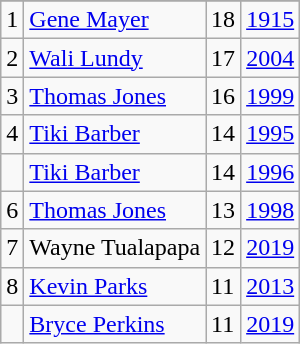<table class="wikitable">
<tr>
</tr>
<tr>
<td>1</td>
<td><a href='#'>Gene Mayer</a></td>
<td>18</td>
<td><a href='#'>1915</a></td>
</tr>
<tr>
<td>2</td>
<td><a href='#'>Wali Lundy</a></td>
<td>17</td>
<td><a href='#'>2004</a></td>
</tr>
<tr>
<td>3</td>
<td><a href='#'>Thomas Jones</a></td>
<td>16</td>
<td><a href='#'>1999</a></td>
</tr>
<tr>
<td>4</td>
<td><a href='#'>Tiki Barber</a></td>
<td>14</td>
<td><a href='#'>1995</a></td>
</tr>
<tr>
<td></td>
<td><a href='#'>Tiki Barber</a></td>
<td>14</td>
<td><a href='#'>1996</a></td>
</tr>
<tr>
<td>6</td>
<td><a href='#'>Thomas Jones</a></td>
<td>13</td>
<td><a href='#'>1998</a></td>
</tr>
<tr>
<td>7</td>
<td>Wayne Tualapapa</td>
<td>12</td>
<td><a href='#'>2019</a></td>
</tr>
<tr>
<td>8</td>
<td><a href='#'>Kevin Parks</a></td>
<td>11</td>
<td><a href='#'>2013</a></td>
</tr>
<tr>
<td></td>
<td><a href='#'>Bryce Perkins</a></td>
<td>11</td>
<td><a href='#'>2019</a></td>
</tr>
</table>
